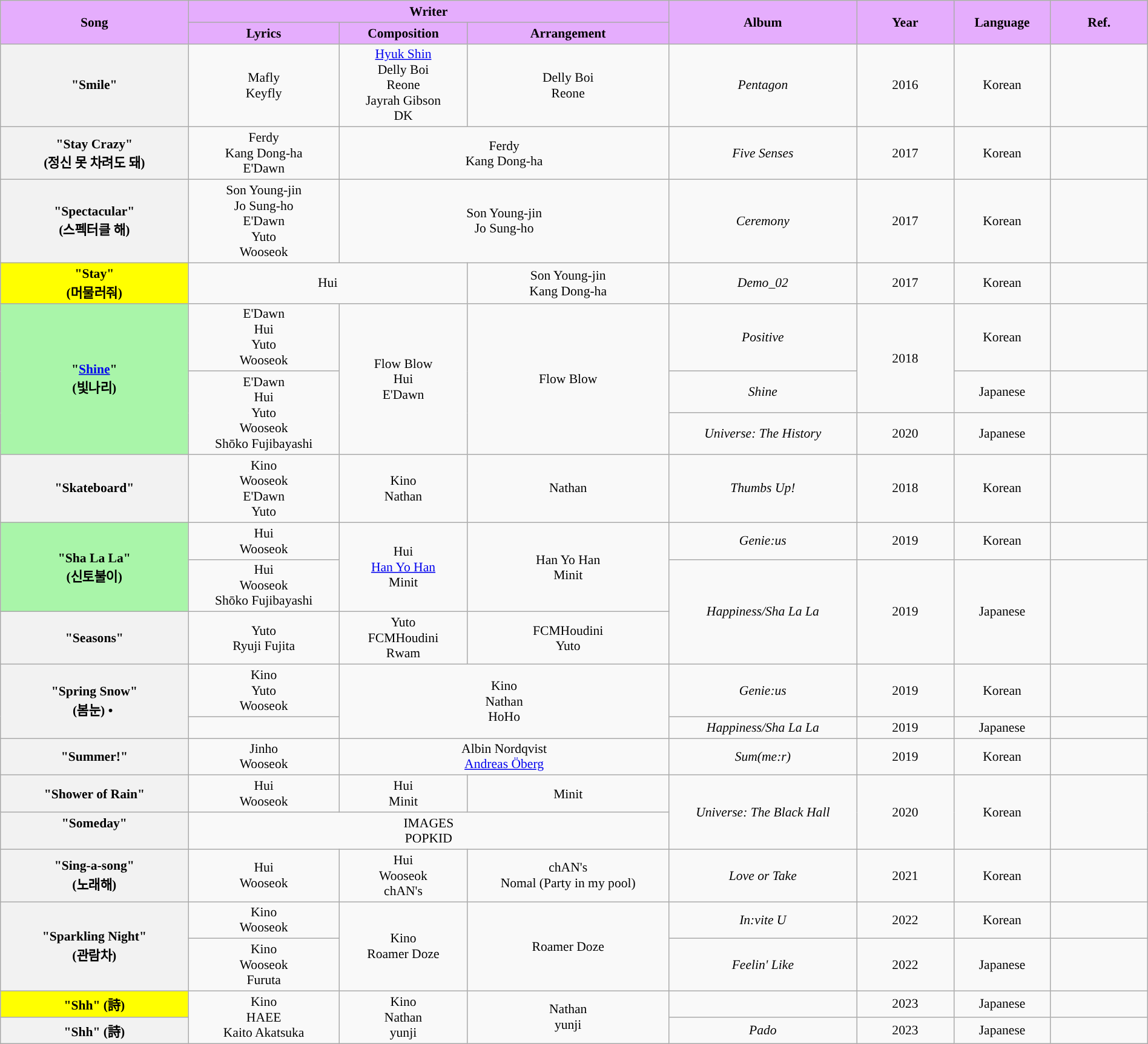<table class="wikitable" style="margin:0.5em auto; clear:both; font-size:.9em; text-align:center; width:100%">
<tr>
<th rowspan="2" style="width:200px; background:#E5ADFD;">Song</th>
<th colspan="3" style="width:700px; background:#E5ADFD;">Writer</th>
<th rowspan="2" style="width:200px; background:#E5ADFD;">Album</th>
<th rowspan="2" style="width:100px; background:#E5ADFD;">Year</th>
<th rowspan="2" style="width:100px; background:#E5ADFD;">Language</th>
<th rowspan="2" style="width:100px; background:#E5ADFD;">Ref.</th>
</tr>
<tr>
<th style=background:#E5ADFD;">Lyrics</th>
<th style=background:#E5ADFD;">Composition</th>
<th style=background:#E5ADFD;">Arrangement</th>
</tr>
<tr>
<th>"Smile"</th>
<td>Mafly<br>Keyfly</td>
<td><a href='#'>Hyuk Shin</a><br>Delly Boi<br>Reone<br>Jayrah Gibson<br>DK</td>
<td>Delly Boi<br>Reone</td>
<td><em>Pentagon</em></td>
<td>2016</td>
<td>Korean</td>
<td></td>
</tr>
<tr>
<th>"Stay Crazy" <br>(정신 못 차려도 돼)</th>
<td>Ferdy<br>Kang Dong-ha<br>E'Dawn</td>
<td colspan="2">Ferdy<br>Kang Dong-ha</td>
<td><em>Five Senses</em></td>
<td>2017</td>
<td>Korean</td>
<td></td>
</tr>
<tr>
<th>"Spectacular" <br>(스펙터클 해)</th>
<td>Son Young-jin<br>Jo Sung-ho<br>E'Dawn<br>Yuto<br>Wooseok</td>
<td colspan="2">Son Young-jin<br>Jo Sung-ho</td>
<td><em>Ceremony</em></td>
<td>2017</td>
<td>Korean</td>
<td></td>
</tr>
<tr>
<th scope="row" style="background-color:#FFFF00">"Stay" <br>(머물러줘)<br></th>
<td colspan="2">Hui</td>
<td>Son Young-jin<br>Kang Dong-ha</td>
<td><em>Demo_02</em></td>
<td>2017</td>
<td>Korean</td>
<td></td>
</tr>
<tr>
<th rowspan="3" scope="row" style="background-color:#A9F5A9 ">"<a href='#'>Shine</a>" <br>(빛나리) </th>
<td>E'Dawn<br>Hui<br>Yuto<br>Wooseok</td>
<td rowspan="3">Flow Blow<br>Hui<br>E'Dawn</td>
<td rowspan="3">Flow Blow</td>
<td><em>Positive</em></td>
<td rowspan="2">2018</td>
<td>Korean</td>
<td></td>
</tr>
<tr>
<td rowspan="2">E'Dawn<br>Hui<br>Yuto<br>Wooseok<br>Shōko Fujibayashi</td>
<td><em>Shine</em></td>
<td>Japanese</td>
<td></td>
</tr>
<tr>
<td><em>Universe: The History</em></td>
<td>2020</td>
<td>Japanese</td>
<td></td>
</tr>
<tr>
<th>"Skateboard"</th>
<td>Kino<br>Wooseok<br>E'Dawn<br>Yuto</td>
<td>Kino<br>Nathan</td>
<td>Nathan</td>
<td><em>Thumbs Up!</em></td>
<td>2018</td>
<td>Korean</td>
<td></td>
</tr>
<tr>
<th rowspan="2" scope="row" style="background-color:#A9F5A9">"Sha La La" <br>(신토불이) </th>
<td>Hui<br>Wooseok</td>
<td rowspan="2">Hui<br><a href='#'>Han Yo Han</a><br>Minit</td>
<td rowspan="2">Han Yo Han<br>Minit</td>
<td><em>Genie:us</em></td>
<td>2019</td>
<td>Korean</td>
<td></td>
</tr>
<tr>
<td>Hui<br>Wooseok<br>Shōko Fujibayashi</td>
<td rowspan="2"><em>Happiness/Sha La La</em></td>
<td rowspan="2">2019</td>
<td rowspan="2">Japanese</td>
<td rowspan="2"></td>
</tr>
<tr>
<th>"Seasons"</th>
<td>Yuto<br>Ryuji Fujita</td>
<td>Yuto<br>FCMHoudini<br>Rwam</td>
<td>FCMHoudini<br>Yuto</td>
</tr>
<tr>
<th rowspan="2">"Spring Snow" <br>(봄눈) • </th>
<td>Kino<br>Yuto<br>Wooseok</td>
<td colspan="2" rowspan="2">Kino<br>Nathan<br>HoHo</td>
<td><em>Genie:us</em></td>
<td>2019</td>
<td>Korean</td>
<td></td>
</tr>
<tr>
<td></td>
<td><em>Happiness/Sha La La</em></td>
<td>2019</td>
<td>Japanese</td>
<td></td>
</tr>
<tr>
<th>"Summer!"</th>
<td>Jinho<br>Wooseok</td>
<td colspan="2">Albin Nordqvist<br><a href='#'>Andreas Öberg</a></td>
<td><em>Sum(me:r)</em></td>
<td>2019</td>
<td>Korean</td>
<td></td>
</tr>
<tr>
<th>"Shower of Rain"</th>
<td>Hui<br>Wooseok</td>
<td>Hui<br>Minit</td>
<td>Minit</td>
<td rowspan="2'"><em>Universe: The Black Hall</em></td>
<td rowspan="2'">2020</td>
<td rowspan="2'">Korean</td>
<td rowspan="2'"></td>
</tr>
<tr>
<th>"Someday" <br><br></th>
<td colspan="3">IMAGES<br>POPKID</td>
</tr>
<tr>
<th>"Sing-a-song" <br> (노래해)</th>
<td>Hui<br>Wooseok</td>
<td>Hui<br>Wooseok<br>chAN's</td>
<td>chAN's<br>Nomal (Party in my pool)</td>
<td><em>Love or Take</em></td>
<td>2021</td>
<td>Korean</td>
<td></td>
</tr>
<tr>
<th rowspan="2">"Sparkling Night"<br>(관람차)</th>
<td>Kino<br>Wooseok</td>
<td rowspan="2">Kino<br>Roamer Doze</td>
<td rowspan="2">Roamer Doze</td>
<td><em>In:vite U</em></td>
<td>2022</td>
<td>Korean</td>
<td></td>
</tr>
<tr>
<td>Kino<br>Wooseok<br>Furuta</td>
<td><em>Feelin' Like</em></td>
<td>2022</td>
<td>Japanese</td>
<td></td>
</tr>
<tr>
<th scope="row" style="background-color:#FFFF00">"Shh" (詩)</th>
<td rowspan="2">Kino<br>HAEE<br>Kaito Akatsuka</td>
<td rowspan="2">Kino<br>Nathan<br>yunji</td>
<td rowspan="2">Nathan<br>yunji</td>
<td></td>
<td>2023</td>
<td>Japanese</td>
<td></td>
</tr>
<tr>
<th>"Shh" (詩)<br></th>
<td><em>Pado</em></td>
<td>2023</td>
<td>Japanese</td>
<td></td>
</tr>
</table>
